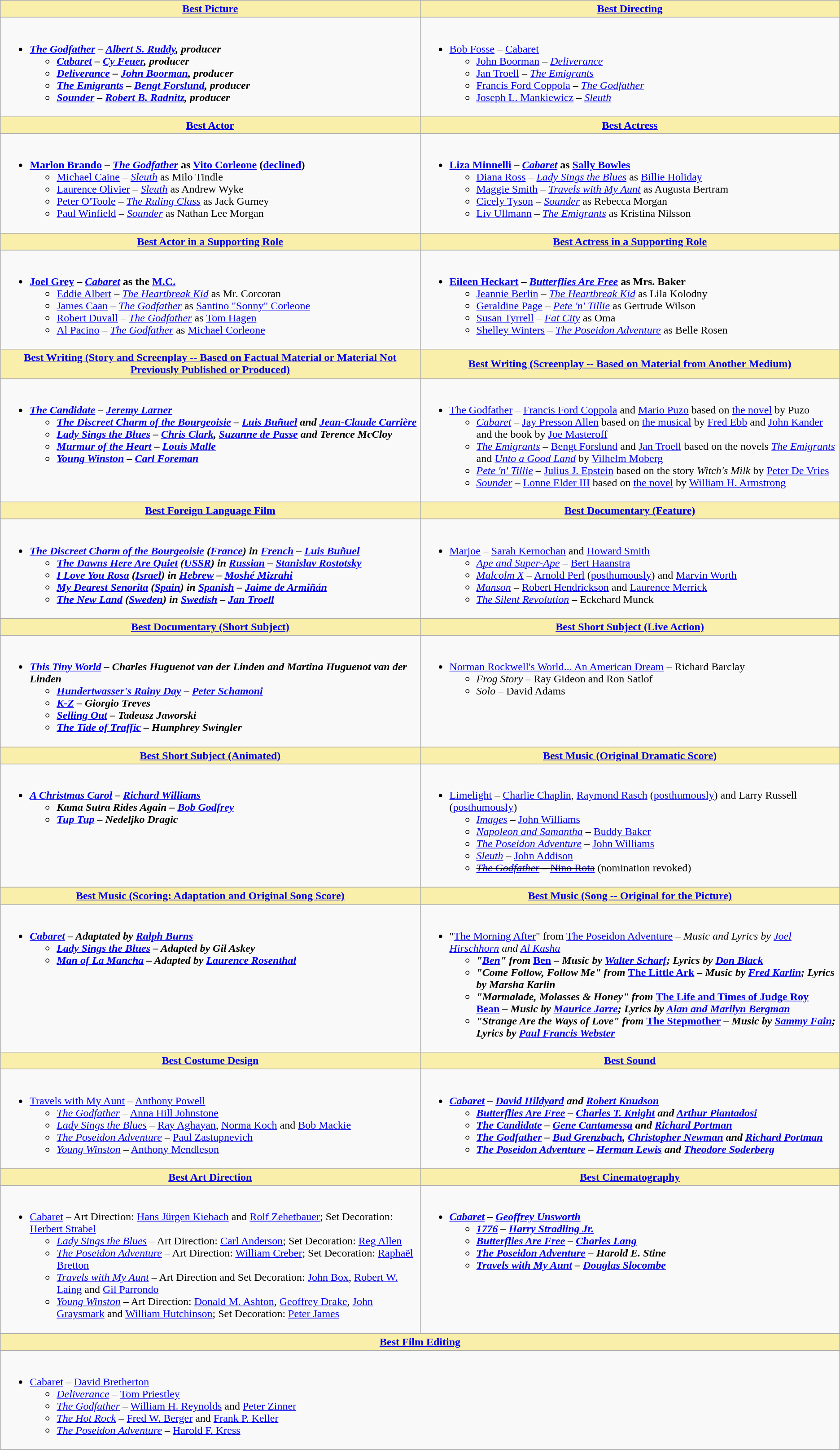<table class=wikitable>
<tr>
<th style="background:#F9EFAA; width:50%"><a href='#'>Best Picture</a></th>
<th style="background:#F9EFAA; width:50%"><a href='#'>Best Directing</a></th>
</tr>
<tr>
<td valign="top"><br><ul><li><strong><em><a href='#'>The Godfather</a><em> – <a href='#'>Albert S. Ruddy</a>, producer<strong><ul><li></em><a href='#'>Cabaret</a><em> – <a href='#'>Cy Feuer</a>, producer</li><li></em><a href='#'>Deliverance</a><em> – <a href='#'>John Boorman</a>, producer</li><li></em><a href='#'>The Emigrants</a><em> – <a href='#'>Bengt Forslund</a>, producer</li><li></em><a href='#'>Sounder</a><em> – <a href='#'>Robert B. Radnitz</a>, producer</li></ul></li></ul></td>
<td valign="top"><br><ul><li></strong><a href='#'>Bob Fosse</a> – </em><a href='#'>Cabaret</a></em></strong><ul><li><a href='#'>John Boorman</a> – <em><a href='#'>Deliverance</a></em></li><li><a href='#'>Jan Troell</a> – <em><a href='#'>The Emigrants</a></em></li><li><a href='#'>Francis Ford Coppola</a> – <em><a href='#'>The Godfather</a></em></li><li><a href='#'>Joseph L. Mankiewicz</a> – <em><a href='#'>Sleuth</a></em></li></ul></li></ul></td>
</tr>
<tr>
<th style="background:#F9EFAA"><a href='#'>Best Actor</a></th>
<th style="background:#F9EFAA"><a href='#'>Best Actress</a></th>
</tr>
<tr>
<td valign="top"><br><ul><li><strong><a href='#'>Marlon Brando</a> – <em><a href='#'>The Godfather</a></em> as <a href='#'>Vito Corleone</a> (<a href='#'>declined</a>)</strong><ul><li><a href='#'>Michael Caine</a> – <em><a href='#'>Sleuth</a></em> as Milo Tindle</li><li><a href='#'>Laurence Olivier</a> – <em><a href='#'>Sleuth</a></em> as Andrew Wyke</li><li><a href='#'>Peter O'Toole</a> – <em><a href='#'>The Ruling Class</a></em> as Jack Gurney</li><li><a href='#'>Paul Winfield</a> – <em><a href='#'>Sounder</a></em> as Nathan Lee Morgan</li></ul></li></ul></td>
<td valign="top"><br><ul><li><strong><a href='#'>Liza Minnelli</a> – <em><a href='#'>Cabaret</a></em> as <a href='#'>Sally Bowles</a></strong><ul><li><a href='#'>Diana Ross</a> – <em><a href='#'>Lady Sings the Blues</a></em> as <a href='#'>Billie Holiday</a></li><li><a href='#'>Maggie Smith</a> – <em><a href='#'>Travels with My Aunt</a></em> as Augusta Bertram</li><li><a href='#'>Cicely Tyson</a> – <em><a href='#'>Sounder</a></em> as Rebecca Morgan</li><li><a href='#'>Liv Ullmann</a> – <em><a href='#'>The Emigrants</a></em> as Kristina Nilsson</li></ul></li></ul></td>
</tr>
<tr>
<th style="background:#F9EFAA"><a href='#'>Best Actor in a Supporting Role</a></th>
<th style="background:#F9EFAA"><a href='#'>Best Actress in a Supporting Role</a></th>
</tr>
<tr>
<td valign="top"><br><ul><li><strong><a href='#'>Joel Grey</a> – <em><a href='#'>Cabaret</a></em> as the <a href='#'>M.C.</a></strong><ul><li><a href='#'>Eddie Albert</a> – <em><a href='#'>The Heartbreak Kid</a></em> as Mr. Corcoran</li><li><a href='#'>James Caan</a> – <em><a href='#'>The Godfather</a></em> as <a href='#'>Santino "Sonny" Corleone</a></li><li><a href='#'>Robert Duvall</a> – <em><a href='#'>The Godfather</a></em> as <a href='#'>Tom Hagen</a></li><li><a href='#'>Al Pacino</a> – <em><a href='#'>The Godfather</a></em> as <a href='#'>Michael Corleone</a></li></ul></li></ul></td>
<td valign="top"><br><ul><li><strong><a href='#'>Eileen Heckart</a> – <em><a href='#'>Butterflies Are Free</a></em> as Mrs. Baker</strong><ul><li><a href='#'>Jeannie Berlin</a> – <em><a href='#'>The Heartbreak Kid</a></em> as Lila Kolodny</li><li><a href='#'>Geraldine Page</a> – <em><a href='#'>Pete 'n' Tillie</a></em> as Gertrude Wilson</li><li><a href='#'>Susan Tyrrell</a> – <em><a href='#'>Fat City</a></em> as Oma</li><li><a href='#'>Shelley Winters</a> – <em><a href='#'>The Poseidon Adventure</a></em> as Belle Rosen</li></ul></li></ul></td>
</tr>
<tr>
<th style="background:#F9EFAA"><a href='#'>Best Writing (Story and Screenplay -- Based on Factual Material or Material Not Previously Published or Produced)</a></th>
<th style="background:#F9EFAA"><a href='#'>Best Writing (Screenplay -- Based on Material from Another Medium)</a></th>
</tr>
<tr>
<td valign="top"><br><ul><li><strong><em><a href='#'>The Candidate</a><em> – <a href='#'>Jeremy Larner</a><strong><ul><li></em><a href='#'>The Discreet Charm of the Bourgeoisie</a><em> – <a href='#'>Luis Buñuel</a> and <a href='#'>Jean-Claude Carrière</a></li><li></em><a href='#'>Lady Sings the Blues</a><em> – <a href='#'>Chris Clark</a>, <a href='#'>Suzanne de Passe</a> and Terence McCloy</li><li></em><a href='#'>Murmur of the Heart</a><em> – <a href='#'>Louis Malle</a></li><li></em><a href='#'>Young Winston</a><em> – <a href='#'>Carl Foreman</a></li></ul></li></ul></td>
<td valign="top"><br><ul><li></em></strong><a href='#'>The Godfather</a></em> – <a href='#'>Francis Ford Coppola</a> and <a href='#'>Mario Puzo</a> based on <a href='#'>the novel</a> by Puzo</strong><ul><li><em><a href='#'>Cabaret</a></em> – <a href='#'>Jay Presson Allen</a> based on <a href='#'>the musical</a> by <a href='#'>Fred Ebb</a> and <a href='#'>John Kander</a> and the book by <a href='#'>Joe Masteroff</a></li><li><em><a href='#'>The Emigrants</a></em> – <a href='#'>Bengt Forslund</a> and <a href='#'>Jan Troell</a> based on the novels <em><a href='#'>The Emigrants</a></em> and <em><a href='#'>Unto a Good Land</a></em> by <a href='#'>Vilhelm Moberg</a></li><li><em><a href='#'>Pete 'n' Tillie</a></em> – <a href='#'>Julius J. Epstein</a> based on the story <em>Witch's Milk</em> by <a href='#'>Peter De Vries</a></li><li><em><a href='#'>Sounder</a></em> – <a href='#'>Lonne Elder III</a> based on <a href='#'>the novel</a> by <a href='#'>William H. Armstrong</a></li></ul></li></ul></td>
</tr>
<tr>
<th style="background:#F9EFAA"><a href='#'>Best Foreign Language Film</a></th>
<th style="background:#F9EFAA"><a href='#'>Best Documentary (Feature)</a></th>
</tr>
<tr>
<td valign="top"><br><ul><li><strong><em><a href='#'>The Discreet Charm of the Bourgeoisie</a><em> (<a href='#'>France</a>) in <a href='#'>French</a> – <a href='#'>Luis Buñuel</a><strong><ul><li></em><a href='#'>The Dawns Here Are Quiet</a><em> (<a href='#'>USSR</a>) in <a href='#'>Russian</a> – <a href='#'>Stanislav Rostotsky</a></li><li></em><a href='#'>I Love You Rosa</a><em> (<a href='#'>Israel</a>) in <a href='#'>Hebrew</a> – <a href='#'>Moshé Mizrahi</a></li><li></em><a href='#'>My Dearest Senorita</a><em> (<a href='#'>Spain</a>) in <a href='#'>Spanish</a> – <a href='#'>Jaime de Armiñán</a></li><li></em><a href='#'>The New Land</a><em> (<a href='#'>Sweden</a>) in <a href='#'>Swedish</a> – <a href='#'>Jan Troell</a></li></ul></li></ul></td>
<td valign="top"><br><ul><li></em></strong><a href='#'>Marjoe</a></em> – <a href='#'>Sarah Kernochan</a> and <a href='#'>Howard Smith</a></strong><ul><li><em><a href='#'>Ape and Super-Ape</a></em> – <a href='#'>Bert Haanstra</a></li><li><em><a href='#'>Malcolm X</a></em> – <a href='#'>Arnold Perl</a> (<a href='#'>posthumously</a>) and <a href='#'>Marvin Worth</a></li><li><em><a href='#'>Manson</a></em> – <a href='#'>Robert Hendrickson</a> and <a href='#'>Laurence Merrick</a></li><li><em><a href='#'>The Silent Revolution</a></em> – Eckehard Munck</li></ul></li></ul></td>
</tr>
<tr>
<th style="background:#F9EFAA"><a href='#'>Best Documentary (Short Subject)</a></th>
<th style="background:#F9EFAA"><a href='#'>Best Short Subject (Live Action)</a></th>
</tr>
<tr>
<td valign="top"><br><ul><li><strong><em><a href='#'>This Tiny World</a><em> – Charles Huguenot van der Linden and Martina Huguenot van der Linden<strong><ul><li></em><a href='#'>Hundertwasser's Rainy Day</a><em> – <a href='#'>Peter Schamoni</a></li><li></em><a href='#'>K-Z</a><em> – Giorgio Treves</li><li></em><a href='#'>Selling Out</a><em> – Tadeusz Jaworski</li><li></em><a href='#'>The Tide of Traffic</a><em> – Humphrey Swingler</li></ul></li></ul></td>
<td valign="top"><br><ul><li></em></strong><a href='#'>Norman Rockwell's World... An American Dream</a></em> – Richard Barclay</strong><ul><li><em>Frog Story</em> – Ray Gideon and Ron Satlof</li><li><em>Solo</em> – David Adams</li></ul></li></ul></td>
</tr>
<tr>
<th style="background:#F9EFAA"><a href='#'>Best Short Subject (Animated)</a></th>
<th style="background:#F9EFAA"><a href='#'>Best Music (Original Dramatic Score)</a></th>
</tr>
<tr>
<td valign="top"><br><ul><li><strong><em><a href='#'>A Christmas Carol</a><em> – <a href='#'>Richard Williams</a><strong><ul><li></em>Kama Sutra Rides Again<em> – <a href='#'>Bob Godfrey</a></li><li></em><a href='#'>Tup Tup</a><em> – Nedeljko Dragic</li></ul></li></ul></td>
<td valign="top"><br><ul><li></em></strong><a href='#'>Limelight</a></em> – <a href='#'>Charlie Chaplin</a>, <a href='#'>Raymond Rasch</a> (<a href='#'>posthumously</a>) and Larry Russell (<a href='#'>posthumously</a>)</strong><ul><li><em><a href='#'>Images</a></em> – <a href='#'>John Williams</a></li><li><em><a href='#'>Napoleon and Samantha</a></em> – <a href='#'>Buddy Baker</a></li><li><em><a href='#'>The Poseidon Adventure</a></em> – <a href='#'>John Williams</a></li><li><em><a href='#'>Sleuth</a></em> – <a href='#'>John Addison</a></li><li><s><em><a href='#'>The Godfather</a></em> – <a href='#'>Nino Rota</a></s> (nomination revoked)</li></ul></li></ul></td>
</tr>
<tr>
<th style="background:#F9EFAA"><a href='#'>Best Music (Scoring: Adaptation and Original Song Score)</a></th>
<th style="background:#F9EFAA"><a href='#'>Best Music (Song -- Original for the Picture)</a></th>
</tr>
<tr>
<td valign="top"><br><ul><li><strong><em><a href='#'>Cabaret</a><em> – Adaptated by <a href='#'>Ralph Burns</a><strong><ul><li></em><a href='#'>Lady Sings the Blues</a><em> – Adapted by Gil Askey</li><li></em><a href='#'>Man of La Mancha</a><em> – Adapted by <a href='#'>Laurence Rosenthal</a></li></ul></li></ul></td>
<td valign="top"><br><ul><li></strong>"<a href='#'>The Morning After</a>" from </em><a href='#'>The Poseidon Adventure</a><em> – Music and Lyrics by <a href='#'>Joel Hirschhorn</a> and <a href='#'>Al Kasha</a><strong><ul><li>"<a href='#'>Ben</a>" from </em><a href='#'>Ben</a><em> – Music by <a href='#'>Walter Scharf</a>; Lyrics by <a href='#'>Don Black</a></li><li>"Come Follow, Follow Me" from </em><a href='#'>The Little Ark</a><em> – Music by <a href='#'>Fred Karlin</a>; Lyrics by Marsha Karlin</li><li>"Marmalade, Molasses & Honey" from </em><a href='#'>The Life and Times of Judge Roy Bean</a><em> – Music by <a href='#'>Maurice Jarre</a>; Lyrics by <a href='#'>Alan and Marilyn Bergman</a></li><li>"Strange Are the Ways of Love" from </em><a href='#'>The Stepmother</a><em> – Music by <a href='#'>Sammy Fain</a>; Lyrics by <a href='#'>Paul Francis Webster</a></li></ul></li></ul></td>
</tr>
<tr>
<th style="background:#F9EFAA"><a href='#'>Best Costume Design</a></th>
<th style="background:#F9EFAA"><a href='#'>Best Sound</a></th>
</tr>
<tr>
<td valign="top"><br><ul><li></em></strong><a href='#'>Travels with My Aunt</a></em> – <a href='#'>Anthony Powell</a></strong><ul><li><em><a href='#'>The Godfather</a></em> – <a href='#'>Anna Hill Johnstone</a></li><li><em><a href='#'>Lady Sings the Blues</a></em> – <a href='#'>Ray Aghayan</a>, <a href='#'>Norma Koch</a> and <a href='#'>Bob Mackie</a></li><li><em><a href='#'>The Poseidon Adventure</a></em> – <a href='#'>Paul Zastupnevich</a></li><li><em><a href='#'>Young Winston</a></em> – <a href='#'>Anthony Mendleson</a></li></ul></li></ul></td>
<td valign="top"><br><ul><li><strong><em><a href='#'>Cabaret</a><em> – <a href='#'>David Hildyard</a> and <a href='#'>Robert Knudson</a><strong><ul><li></em><a href='#'>Butterflies Are Free</a><em> – <a href='#'>Charles T. Knight</a> and <a href='#'>Arthur Piantadosi</a></li><li></em><a href='#'>The Candidate</a><em> – <a href='#'>Gene Cantamessa</a> and <a href='#'>Richard Portman</a></li><li></em><a href='#'>The Godfather</a><em> – <a href='#'>Bud Grenzbach</a>, <a href='#'>Christopher Newman</a> and <a href='#'>Richard Portman</a></li><li></em><a href='#'>The Poseidon Adventure</a><em> – <a href='#'>Herman Lewis</a> and <a href='#'>Theodore Soderberg</a></li></ul></li></ul></td>
</tr>
<tr>
<th style="background:#F9EFAA"><a href='#'>Best Art Direction</a></th>
<th style="background:#F9EFAA"><a href='#'>Best Cinematography</a></th>
</tr>
<tr>
<td valign="top"><br><ul><li></em></strong><a href='#'>Cabaret</a></em> – Art Direction: <a href='#'>Hans Jürgen Kiebach</a> and <a href='#'>Rolf Zehetbauer</a>; Set Decoration: <a href='#'>Herbert Strabel</a></strong><ul><li><em><a href='#'>Lady Sings the Blues</a></em> – Art Direction: <a href='#'>Carl Anderson</a>; Set Decoration: <a href='#'>Reg Allen</a></li><li><em><a href='#'>The Poseidon Adventure</a></em> – Art Direction: <a href='#'>William Creber</a>; Set Decoration: <a href='#'>Raphaël Bretton</a></li><li><em><a href='#'>Travels with My Aunt</a></em> – Art Direction and Set Decoration: <a href='#'>John Box</a>, <a href='#'>Robert W. Laing</a> and <a href='#'>Gil Parrondo</a></li><li><em><a href='#'>Young Winston</a></em> – Art Direction: <a href='#'>Donald M. Ashton</a>, <a href='#'>Geoffrey Drake</a>, <a href='#'>John Graysmark</a> and <a href='#'>William Hutchinson</a>; Set Decoration: <a href='#'>Peter James</a></li></ul></li></ul></td>
<td valign="top"><br><ul><li><strong><em><a href='#'>Cabaret</a><em> – <a href='#'>Geoffrey Unsworth</a><strong><ul><li></em><a href='#'>1776</a><em> – <a href='#'>Harry Stradling Jr.</a></li><li></em><a href='#'>Butterflies Are Free</a><em> – <a href='#'>Charles Lang</a></li><li></em><a href='#'>The Poseidon Adventure</a><em> – Harold E. Stine</li><li></em><a href='#'>Travels with My Aunt</a><em> – <a href='#'>Douglas Slocombe</a></li></ul></li></ul></td>
</tr>
<tr>
<th colspan="2" style="background:#F9EFAA"><a href='#'>Best Film Editing</a></th>
</tr>
<tr>
<td colspan="2" valign="top"><br><ul><li></em></strong><a href='#'>Cabaret</a></em> – <a href='#'>David Bretherton</a></strong><ul><li><em><a href='#'>Deliverance</a></em> – <a href='#'>Tom Priestley</a></li><li><em><a href='#'>The Godfather</a></em> – <a href='#'>William H. Reynolds</a> and <a href='#'>Peter Zinner</a></li><li><em><a href='#'>The Hot Rock</a></em> – <a href='#'>Fred W. Berger</a> and <a href='#'>Frank P. Keller</a></li><li><em><a href='#'>The Poseidon Adventure</a></em> – <a href='#'>Harold F. Kress</a></li></ul></li></ul></td>
</tr>
</table>
